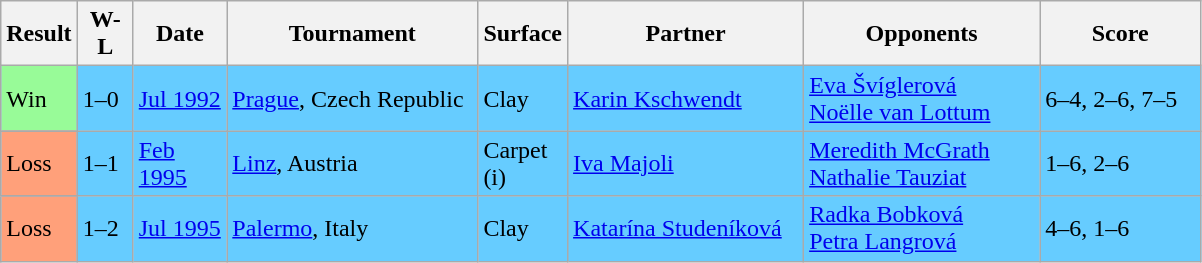<table class="sortable wikitable">
<tr>
<th>Result</th>
<th style="width:30px">W-L</th>
<th style="width:55px">Date</th>
<th style="width:160px">Tournament</th>
<th style="width:50px">Surface</th>
<th style="width:150px">Partner</th>
<th style="width:150px">Opponents</th>
<th style="width:100px" class="unsortable">Score</th>
</tr>
<tr style="background:#6cf;">
<td style="background:#98fb98;">Win</td>
<td>1–0</td>
<td><a href='#'>Jul 1992</a></td>
<td><a href='#'>Prague</a>, Czech Republic</td>
<td>Clay</td>
<td> <a href='#'>Karin Kschwendt</a></td>
<td> <a href='#'>Eva Švíglerová</a> <br>  <a href='#'>Noëlle van Lottum</a></td>
<td>6–4, 2–6, 7–5</td>
</tr>
<tr style="background:#6cf;">
<td style="background:#ffa07a;">Loss</td>
<td>1–1</td>
<td><a href='#'>Feb 1995</a></td>
<td><a href='#'>Linz</a>, Austria</td>
<td>Carpet (i)</td>
<td> <a href='#'>Iva Majoli</a></td>
<td> <a href='#'>Meredith McGrath</a><br> <a href='#'>Nathalie Tauziat</a></td>
<td>1–6, 2–6</td>
</tr>
<tr bgcolor="66CCFF">
<td style="background:#ffa07a;">Loss</td>
<td>1–2</td>
<td><a href='#'>Jul 1995</a></td>
<td><a href='#'>Palermo</a>, Italy</td>
<td>Clay</td>
<td> <a href='#'>Katarína Studeníková</a></td>
<td> <a href='#'>Radka Bobková</a> <br>  <a href='#'>Petra Langrová</a></td>
<td>4–6, 1–6</td>
</tr>
</table>
